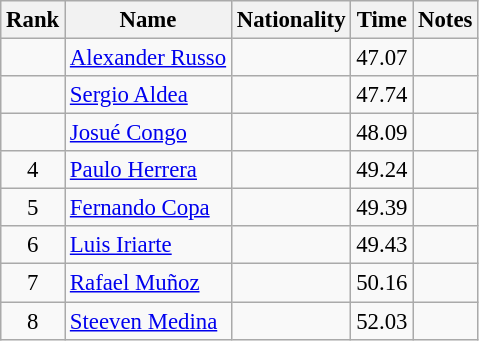<table class="wikitable sortable" style="text-align:center;font-size:95%">
<tr>
<th>Rank</th>
<th>Name</th>
<th>Nationality</th>
<th>Time</th>
<th>Notes</th>
</tr>
<tr>
<td></td>
<td align=left><a href='#'>Alexander Russo</a></td>
<td align=left></td>
<td>47.07</td>
<td></td>
</tr>
<tr>
<td></td>
<td align=left><a href='#'>Sergio Aldea</a></td>
<td align=left></td>
<td>47.74</td>
<td></td>
</tr>
<tr>
<td></td>
<td align=left><a href='#'>Josué Congo</a></td>
<td align=left></td>
<td>48.09</td>
<td></td>
</tr>
<tr>
<td>4</td>
<td align=left><a href='#'>Paulo Herrera</a></td>
<td align=left></td>
<td>49.24</td>
<td></td>
</tr>
<tr>
<td>5</td>
<td align=left><a href='#'>Fernando Copa</a></td>
<td align=left></td>
<td>49.39</td>
<td></td>
</tr>
<tr>
<td>6</td>
<td align=left><a href='#'>Luis Iriarte</a></td>
<td align=left></td>
<td>49.43</td>
<td></td>
</tr>
<tr>
<td>7</td>
<td align=left><a href='#'>Rafael Muñoz</a></td>
<td align=left></td>
<td>50.16</td>
<td></td>
</tr>
<tr>
<td>8</td>
<td align=left><a href='#'>Steeven Medina</a></td>
<td align=left></td>
<td>52.03</td>
<td></td>
</tr>
</table>
